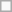<table class=wikitable>
<tr>
<td> </td>
</tr>
</table>
